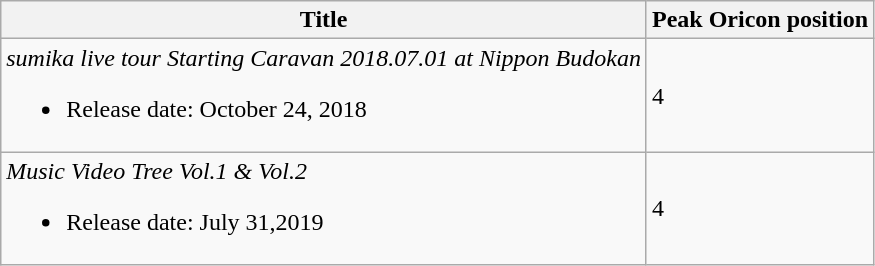<table class="wikitable">
<tr>
<th>Title</th>
<th>Peak Oricon position</th>
</tr>
<tr>
<td><em>sumika live tour Starting Caravan 2018.07.01 at Nippon Budokan</em><br><ul><li>Release date: October 24, 2018</li></ul></td>
<td>4</td>
</tr>
<tr>
<td><em>Music Video Tree Vol.1 & Vol.2</em><br><ul><li>Release date: July 31,2019</li></ul></td>
<td>4</td>
</tr>
</table>
